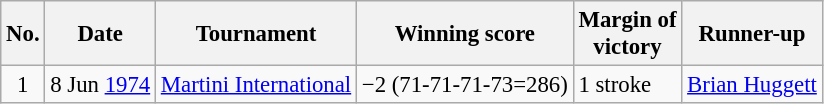<table class="wikitable" style="font-size:95%;">
<tr>
<th>No.</th>
<th>Date</th>
<th>Tournament</th>
<th>Winning score</th>
<th>Margin of<br>victory</th>
<th>Runner-up</th>
</tr>
<tr>
<td align=center>1</td>
<td align=right>8 Jun <a href='#'>1974</a></td>
<td><a href='#'>Martini International</a></td>
<td>−2 (71-71-71-73=286)</td>
<td>1 stroke</td>
<td> <a href='#'>Brian Huggett</a></td>
</tr>
</table>
